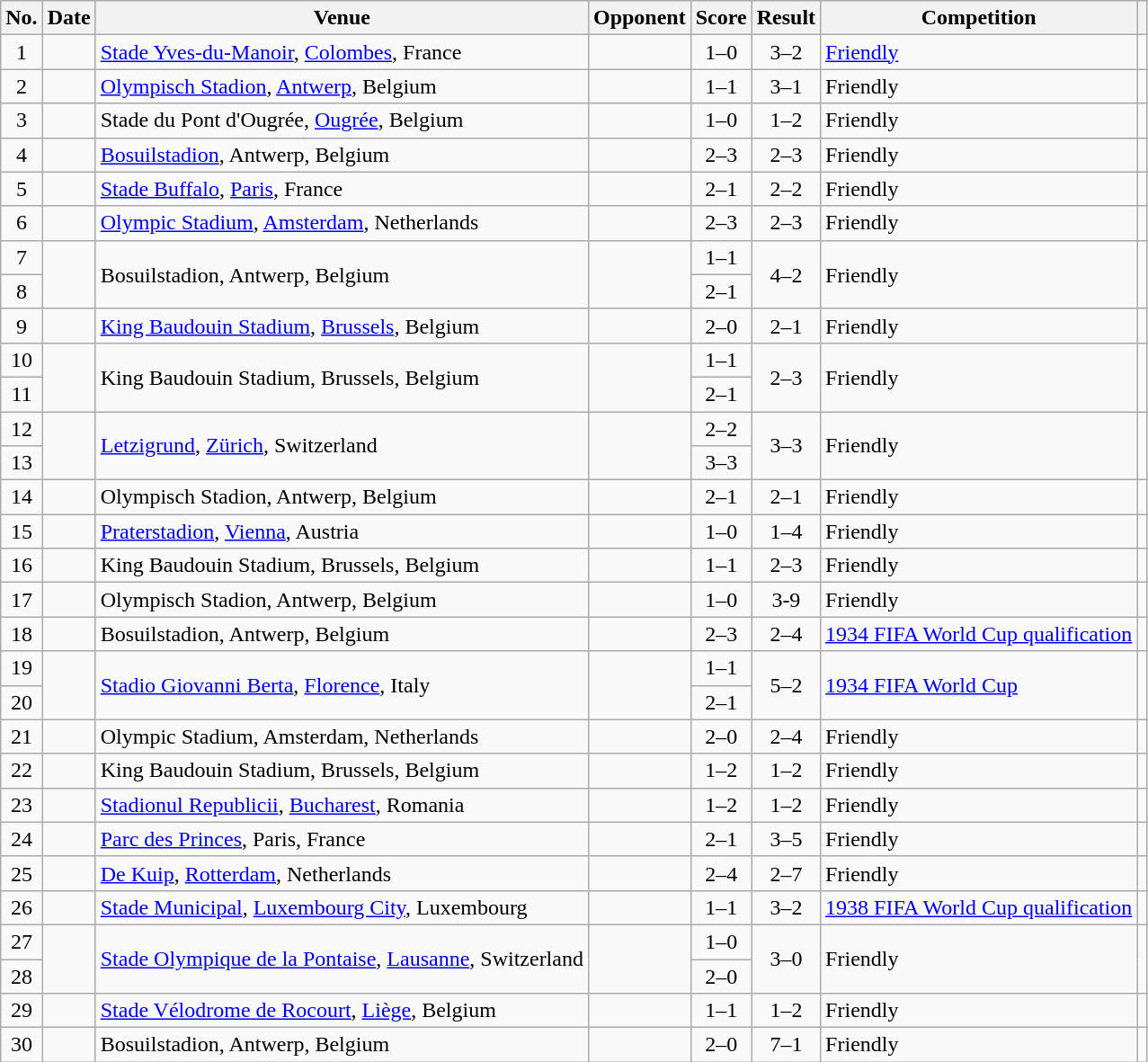<table class="wikitable sortable">
<tr>
<th scope="col">No.</th>
<th scope="col">Date</th>
<th scope="col">Venue</th>
<th scope="col">Opponent</th>
<th scope="col">Score</th>
<th scope="col">Result</th>
<th scope="col">Competition</th>
<th scope="col" class="unsortable"></th>
</tr>
<tr>
<td style="text-align:center">1</td>
<td></td>
<td><a href='#'>Stade Yves-du-Manoir</a>, <a href='#'>Colombes</a>, France</td>
<td></td>
<td style="text-align:center">1–0</td>
<td style="text-align:center">3–2</td>
<td><a href='#'>Friendly</a></td>
<td></td>
</tr>
<tr>
<td style="text-align:center">2</td>
<td></td>
<td><a href='#'>Olympisch Stadion</a>, <a href='#'>Antwerp</a>, Belgium</td>
<td></td>
<td style="text-align:center">1–1</td>
<td style="text-align:center">3–1</td>
<td>Friendly</td>
<td></td>
</tr>
<tr>
<td style="text-align:center">3</td>
<td></td>
<td>Stade du Pont d'Ougrée, <a href='#'>Ougrée</a>, Belgium</td>
<td></td>
<td style="text-align:center">1–0</td>
<td style="text-align:center">1–2</td>
<td>Friendly</td>
<td></td>
</tr>
<tr>
<td style="text-align:center">4</td>
<td></td>
<td><a href='#'>Bosuilstadion</a>, Antwerp, Belgium</td>
<td></td>
<td style="text-align:center">2–3</td>
<td style="text-align:center">2–3</td>
<td>Friendly</td>
<td></td>
</tr>
<tr>
<td style="text-align:center">5</td>
<td></td>
<td><a href='#'>Stade Buffalo</a>, <a href='#'>Paris</a>, France</td>
<td></td>
<td style="text-align:center">2–1</td>
<td style="text-align:center">2–2</td>
<td>Friendly</td>
<td></td>
</tr>
<tr>
<td style="text-align:center">6</td>
<td></td>
<td><a href='#'>Olympic Stadium</a>, <a href='#'>Amsterdam</a>, Netherlands</td>
<td></td>
<td style="text-align:center">2–3</td>
<td style="text-align:center">2–3</td>
<td>Friendly</td>
<td></td>
</tr>
<tr>
<td style="text-align:center">7</td>
<td rowspan="2"></td>
<td rowspan="2">Bosuilstadion, Antwerp, Belgium</td>
<td rowspan="2"></td>
<td style="text-align:center">1–1</td>
<td rowspan="2" style="text-align:center">4–2</td>
<td rowspan="2">Friendly</td>
<td rowspan="2"></td>
</tr>
<tr>
<td style="text-align:center">8</td>
<td style="text-align:center">2–1</td>
</tr>
<tr>
<td style="text-align:center">9</td>
<td></td>
<td><a href='#'>King Baudouin Stadium</a>, <a href='#'>Brussels</a>, Belgium</td>
<td></td>
<td style="text-align:center">2–0</td>
<td style="text-align:center">2–1</td>
<td>Friendly</td>
<td></td>
</tr>
<tr>
<td style="text-align:center">10</td>
<td rowspan="2"></td>
<td rowspan="2">King Baudouin Stadium, Brussels, Belgium</td>
<td rowspan="2"></td>
<td style="text-align:center">1–1</td>
<td rowspan="2" style="text-align:center">2–3</td>
<td rowspan="2">Friendly</td>
<td rowspan="2"></td>
</tr>
<tr>
<td style="text-align:center">11</td>
<td style="text-align:center">2–1</td>
</tr>
<tr>
<td style="text-align:center">12</td>
<td rowspan="2"></td>
<td rowspan="2"><a href='#'>Letzigrund</a>, <a href='#'>Zürich</a>, Switzerland</td>
<td rowspan="2"></td>
<td style="text-align:center">2–2</td>
<td rowspan="2" style="text-align:center">3–3</td>
<td rowspan="2">Friendly</td>
<td rowspan="2"></td>
</tr>
<tr>
<td style="text-align:center">13</td>
<td style="text-align:center">3–3</td>
</tr>
<tr>
<td style="text-align:center">14</td>
<td></td>
<td>Olympisch Stadion, Antwerp, Belgium</td>
<td></td>
<td style="text-align:center">2–1</td>
<td style="text-align:center">2–1</td>
<td>Friendly</td>
<td></td>
</tr>
<tr>
<td style="text-align:center">15</td>
<td></td>
<td><a href='#'>Praterstadion</a>, <a href='#'>Vienna</a>, Austria</td>
<td></td>
<td style="text-align:center">1–0</td>
<td style="text-align:center">1–4</td>
<td>Friendly</td>
<td></td>
</tr>
<tr>
<td style="text-align:center">16</td>
<td></td>
<td>King Baudouin Stadium, Brussels, Belgium</td>
<td></td>
<td style="text-align:center">1–1</td>
<td style="text-align:center">2–3</td>
<td>Friendly</td>
<td></td>
</tr>
<tr>
<td style="text-align:center">17</td>
<td></td>
<td>Olympisch Stadion, Antwerp, Belgium</td>
<td></td>
<td style="text-align:center">1–0</td>
<td style="text-align:center">3-9</td>
<td>Friendly</td>
<td></td>
</tr>
<tr>
<td style="text-align:center">18</td>
<td></td>
<td>Bosuilstadion, Antwerp, Belgium</td>
<td></td>
<td style="text-align:center">2–3</td>
<td style="text-align:center">2–4</td>
<td><a href='#'>1934 FIFA World Cup qualification</a></td>
<td></td>
</tr>
<tr>
<td style="text-align:center">19</td>
<td rowspan="2"></td>
<td rowspan="2"><a href='#'>Stadio Giovanni Berta</a>, <a href='#'>Florence</a>, Italy</td>
<td rowspan="2"></td>
<td style="text-align:center">1–1</td>
<td rowspan="2" style="text-align:center">5–2</td>
<td rowspan="2"><a href='#'>1934 FIFA World Cup</a></td>
<td rowspan="2"></td>
</tr>
<tr>
<td style="text-align:center">20</td>
<td style="text-align:center">2–1</td>
</tr>
<tr>
<td style="text-align:center">21</td>
<td></td>
<td>Olympic Stadium, Amsterdam, Netherlands</td>
<td></td>
<td style="text-align:center">2–0</td>
<td style="text-align:center">2–4</td>
<td>Friendly</td>
<td></td>
</tr>
<tr>
<td style="text-align:center">22</td>
<td></td>
<td>King Baudouin Stadium, Brussels, Belgium</td>
<td></td>
<td style="text-align:center">1–2</td>
<td style="text-align:center">1–2</td>
<td>Friendly</td>
<td></td>
</tr>
<tr>
<td style="text-align:center">23</td>
<td></td>
<td><a href='#'>Stadionul Republicii</a>, <a href='#'>Bucharest</a>, Romania</td>
<td></td>
<td style="text-align:center">1–2</td>
<td style="text-align:center">1–2</td>
<td>Friendly</td>
<td></td>
</tr>
<tr>
<td style="text-align:center">24</td>
<td></td>
<td><a href='#'>Parc des Princes</a>, Paris, France</td>
<td></td>
<td style="text-align:center">2–1</td>
<td style="text-align:center">3–5</td>
<td>Friendly</td>
<td></td>
</tr>
<tr>
<td style="text-align:center">25</td>
<td></td>
<td><a href='#'>De Kuip</a>, <a href='#'>Rotterdam</a>, Netherlands</td>
<td></td>
<td style="text-align:center">2–4</td>
<td style="text-align:center">2–7</td>
<td>Friendly</td>
<td></td>
</tr>
<tr>
<td style="text-align:center">26</td>
<td></td>
<td><a href='#'>Stade Municipal</a>, <a href='#'>Luxembourg City</a>, Luxembourg</td>
<td></td>
<td style="text-align:center">1–1</td>
<td style="text-align:center">3–2</td>
<td><a href='#'>1938 FIFA World Cup qualification</a></td>
<td></td>
</tr>
<tr>
<td style="text-align:center">27</td>
<td rowspan="2"></td>
<td rowspan="2"><a href='#'>Stade Olympique de la Pontaise</a>, <a href='#'>Lausanne</a>, Switzerland</td>
<td rowspan="2"></td>
<td style="text-align:center">1–0</td>
<td rowspan="2" style="text-align:center">3–0</td>
<td rowspan="2">Friendly</td>
<td rowspan="2"></td>
</tr>
<tr>
<td style="text-align:center">28</td>
<td style="text-align:center">2–0</td>
</tr>
<tr>
<td style="text-align:center">29</td>
<td></td>
<td><a href='#'>Stade Vélodrome de Rocourt</a>, <a href='#'>Liège</a>, Belgium</td>
<td></td>
<td style="text-align:center">1–1</td>
<td style="text-align:center">1–2</td>
<td>Friendly</td>
<td></td>
</tr>
<tr>
<td style="text-align:center">30</td>
<td></td>
<td>Bosuilstadion, Antwerp, Belgium</td>
<td></td>
<td style="text-align:center">2–0</td>
<td style="text-align:center">7–1</td>
<td>Friendly</td>
<td></td>
</tr>
</table>
